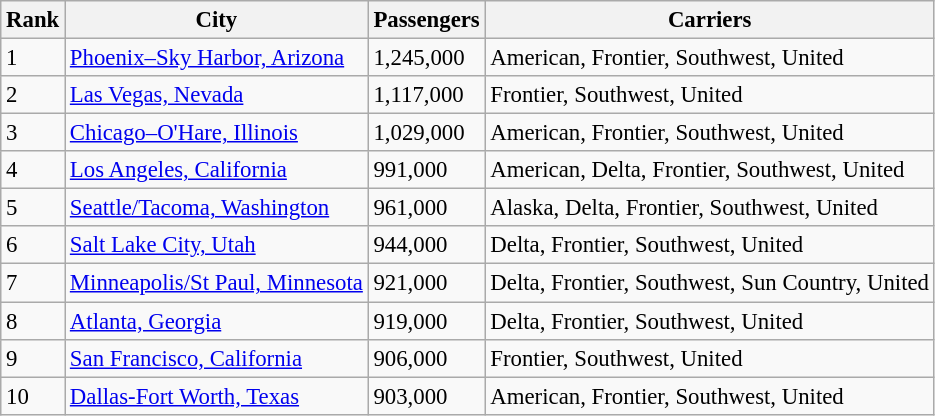<table class="wikitable sortable" style="font-size: 95%">
<tr>
<th>Rank</th>
<th>City</th>
<th>Passengers</th>
<th>Carriers</th>
</tr>
<tr>
<td>1</td>
<td> <a href='#'>Phoenix–Sky Harbor, Arizona</a></td>
<td>1,245,000</td>
<td>American, Frontier, Southwest, United</td>
</tr>
<tr>
<td>2</td>
<td> <a href='#'>Las Vegas, Nevada</a></td>
<td>1,117,000</td>
<td>Frontier, Southwest, United</td>
</tr>
<tr>
<td>3</td>
<td> <a href='#'>Chicago–O'Hare, Illinois</a></td>
<td>1,029,000</td>
<td>American, Frontier, Southwest, United</td>
</tr>
<tr>
<td>4</td>
<td> <a href='#'>Los Angeles, California</a></td>
<td>991,000</td>
<td>American, Delta, Frontier, Southwest, United</td>
</tr>
<tr>
<td>5</td>
<td> <a href='#'>Seattle/Tacoma, Washington</a></td>
<td>961,000</td>
<td>Alaska, Delta, Frontier, Southwest, United</td>
</tr>
<tr>
<td>6</td>
<td> <a href='#'>Salt Lake City, Utah</a></td>
<td>944,000</td>
<td>Delta, Frontier, Southwest, United</td>
</tr>
<tr>
<td>7</td>
<td> <a href='#'>Minneapolis/St Paul, Minnesota</a></td>
<td>921,000</td>
<td>Delta, Frontier, Southwest, Sun Country, United</td>
</tr>
<tr>
<td>8</td>
<td> <a href='#'>Atlanta, Georgia</a></td>
<td>919,000</td>
<td>Delta, Frontier, Southwest, United</td>
</tr>
<tr>
<td>9</td>
<td> <a href='#'>San Francisco, California</a></td>
<td>906,000</td>
<td>Frontier, Southwest, United</td>
</tr>
<tr>
<td>10</td>
<td> <a href='#'>Dallas-Fort Worth, Texas</a></td>
<td>903,000</td>
<td>American, Frontier, Southwest, United</td>
</tr>
</table>
